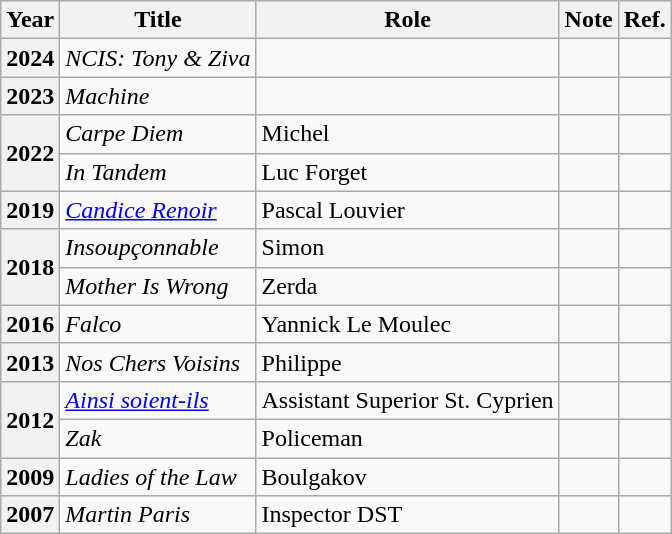<table class="wikitable">
<tr>
<th>Year</th>
<th>Title</th>
<th>Role</th>
<th>Note</th>
<th>Ref.</th>
</tr>
<tr>
<th>2024</th>
<td><em>NCIS: Tony & Ziva</em></td>
<td></td>
<td></td>
<td></td>
</tr>
<tr>
<th>2023</th>
<td><em>Machine</em></td>
<td></td>
<td></td>
<td></td>
</tr>
<tr>
<th rowspan="2">2022</th>
<td><em>Carpe Diem</em></td>
<td>Michel</td>
<td></td>
<td></td>
</tr>
<tr>
<td><em>In Tandem</em></td>
<td>Luc Forget</td>
<td></td>
<td></td>
</tr>
<tr>
<th>2019</th>
<td><em><a href='#'>Candice Renoir</a></em></td>
<td>Pascal Louvier</td>
<td></td>
<td></td>
</tr>
<tr>
<th rowspan="2">2018</th>
<td><em>Insoupçonnable</em></td>
<td>Simon</td>
<td></td>
<td></td>
</tr>
<tr>
<td><em>Mother Is Wrong</em></td>
<td>Zerda</td>
<td></td>
<td></td>
</tr>
<tr>
<th>2016</th>
<td><em>Falco</em></td>
<td>Yannick Le Moulec</td>
<td></td>
<td></td>
</tr>
<tr>
<th>2013</th>
<td><em>Nos Chers Voisins</em></td>
<td>Philippe</td>
<td></td>
<td></td>
</tr>
<tr>
<th rowspan="2">2012</th>
<td><em><a href='#'>Ainsi soient-ils</a></em></td>
<td>Assistant Superior St. Cyprien</td>
<td></td>
<td></td>
</tr>
<tr>
<td><em>Zak</em></td>
<td>Policeman</td>
<td></td>
<td></td>
</tr>
<tr>
<th>2009</th>
<td><em>Ladies of the Law</em></td>
<td>Boulgakov</td>
<td></td>
<td></td>
</tr>
<tr>
<th>2007</th>
<td><em>Martin Paris</em></td>
<td>Inspector DST</td>
<td></td>
<td></td>
</tr>
</table>
